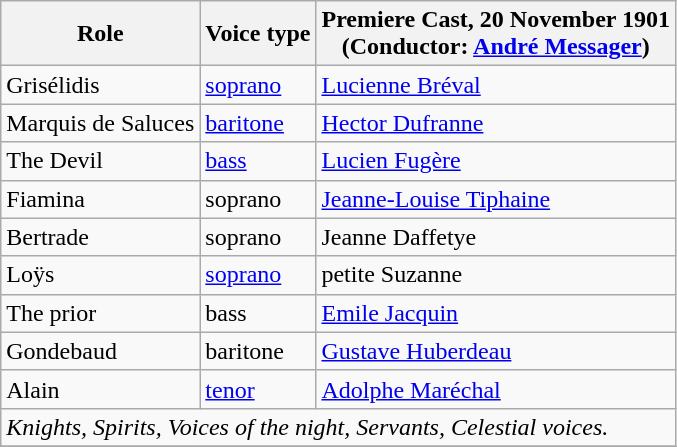<table class="wikitable">
<tr>
<th>Role</th>
<th>Voice type</th>
<th>Premiere Cast, 20 November 1901<br>(Conductor: <a href='#'>André Messager</a>)</th>
</tr>
<tr>
<td>Grisélidis</td>
<td><a href='#'>soprano</a></td>
<td><a href='#'>Lucienne Bréval</a></td>
</tr>
<tr>
<td>Marquis de Saluces</td>
<td><a href='#'>baritone</a></td>
<td><a href='#'>Hector Dufranne</a></td>
</tr>
<tr>
<td>The Devil</td>
<td><a href='#'>bass</a></td>
<td><a href='#'>Lucien Fugère</a></td>
</tr>
<tr>
<td>Fiamina</td>
<td>soprano</td>
<td><a href='#'>Jeanne-Louise Tiphaine</a></td>
</tr>
<tr>
<td>Bertrade</td>
<td>soprano</td>
<td>Jeanne Daffetye</td>
</tr>
<tr>
<td>Loÿs</td>
<td><a href='#'>soprano</a></td>
<td>petite Suzanne</td>
</tr>
<tr>
<td>The prior</td>
<td>bass</td>
<td><a href='#'>Emile Jacquin</a></td>
</tr>
<tr>
<td>Gondebaud</td>
<td>baritone</td>
<td><a href='#'>Gustave Huberdeau</a></td>
</tr>
<tr>
<td>Alain</td>
<td><a href='#'>tenor</a></td>
<td><a href='#'>Adolphe Maréchal</a></td>
</tr>
<tr>
<td colspan="3"><em>Knights, Spirits, Voices of the night, Servants, Celestial voices.</em></td>
</tr>
<tr>
</tr>
</table>
